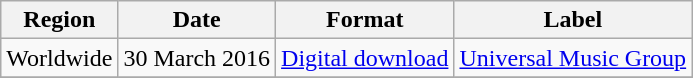<table class=wikitable>
<tr>
<th>Region</th>
<th>Date</th>
<th>Format</th>
<th>Label</th>
</tr>
<tr>
<td>Worldwide</td>
<td>30 March 2016</td>
<td><a href='#'>Digital download</a></td>
<td><a href='#'>Universal Music Group</a></td>
</tr>
<tr>
</tr>
</table>
